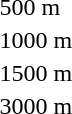<table>
<tr>
<td>500 m</td>
<td></td>
<td></td>
<td></td>
</tr>
<tr>
<td>1000 m</td>
<td></td>
<td></td>
<td></td>
</tr>
<tr>
<td>1500 m</td>
<td></td>
<td></td>
<td></td>
</tr>
<tr>
<td>3000 m</td>
<td></td>
<td></td>
<td></td>
</tr>
</table>
